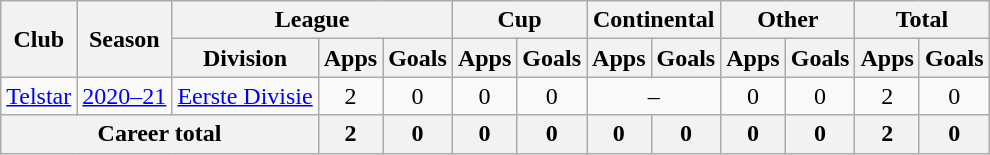<table class="wikitable" style="text-align: center">
<tr>
<th rowspan="2">Club</th>
<th rowspan="2">Season</th>
<th colspan="3">League</th>
<th colspan="2">Cup</th>
<th colspan="2">Continental</th>
<th colspan="2">Other</th>
<th colspan="2">Total</th>
</tr>
<tr>
<th>Division</th>
<th>Apps</th>
<th>Goals</th>
<th>Apps</th>
<th>Goals</th>
<th>Apps</th>
<th>Goals</th>
<th>Apps</th>
<th>Goals</th>
<th>Apps</th>
<th>Goals</th>
</tr>
<tr>
<td><a href='#'>Telstar</a></td>
<td><a href='#'>2020–21</a></td>
<td><a href='#'>Eerste Divisie</a></td>
<td>2</td>
<td>0</td>
<td>0</td>
<td>0</td>
<td colspan="2">–</td>
<td>0</td>
<td>0</td>
<td>2</td>
<td>0</td>
</tr>
<tr>
<th colspan="3"><strong>Career total</strong></th>
<th>2</th>
<th>0</th>
<th>0</th>
<th>0</th>
<th>0</th>
<th>0</th>
<th>0</th>
<th>0</th>
<th>2</th>
<th>0</th>
</tr>
</table>
